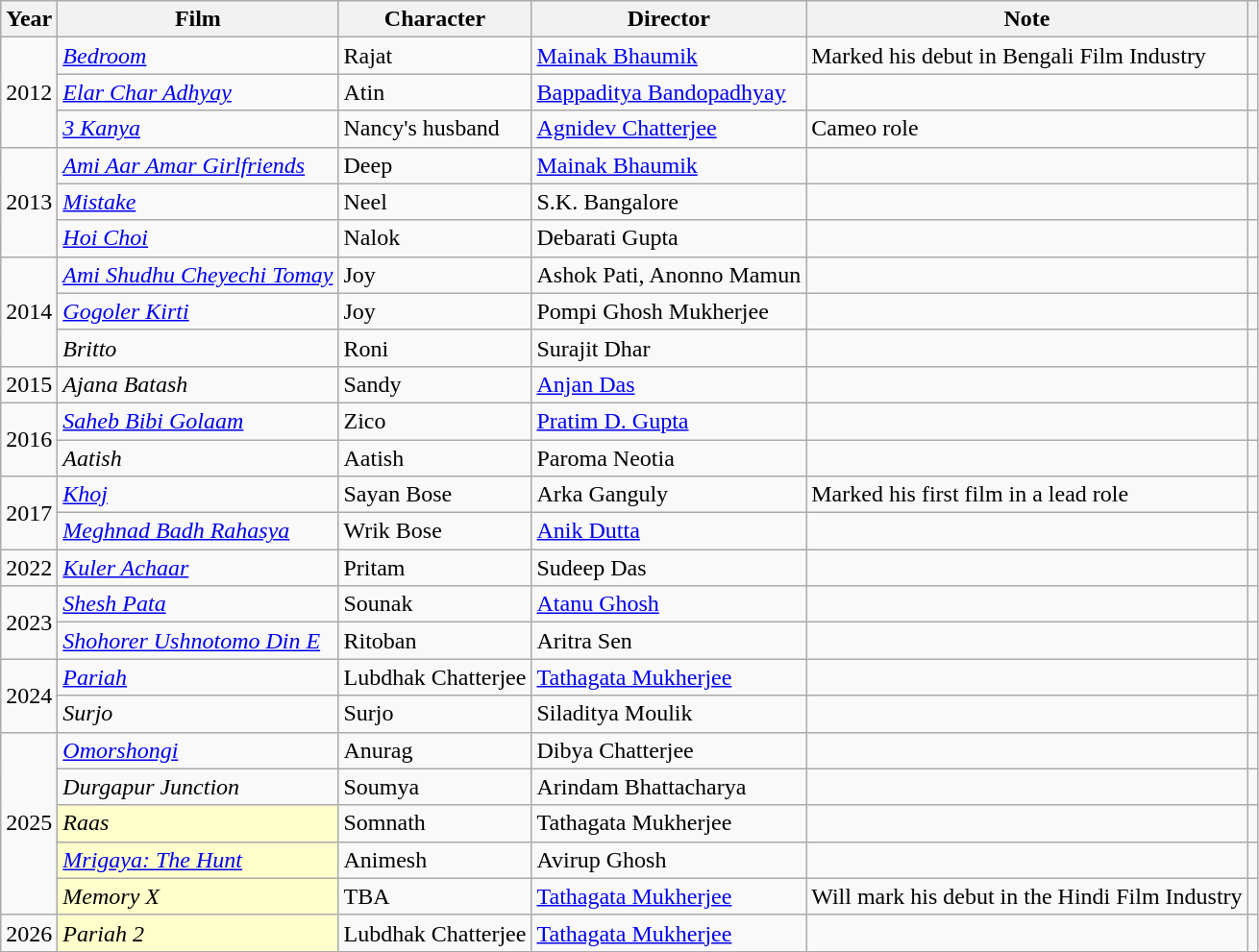<table class="wikitable">
<tr>
<th>Year</th>
<th>Film</th>
<th>Character</th>
<th>Director</th>
<th>Note</th>
<th></th>
</tr>
<tr>
<td rowspan="3">2012</td>
<td><em><a href='#'>Bedroom</a></em></td>
<td>Rajat</td>
<td><a href='#'>Mainak Bhaumik</a></td>
<td>Marked his debut in Bengali Film Industry</td>
<td></td>
</tr>
<tr>
<td><em><a href='#'>Elar Char Adhyay</a></em></td>
<td>Atin</td>
<td><a href='#'>Bappaditya Bandopadhyay</a></td>
<td></td>
<td></td>
</tr>
<tr>
<td><em><a href='#'>3 Kanya</a></em></td>
<td>Nancy's husband</td>
<td><a href='#'>Agnidev Chatterjee</a></td>
<td>Cameo role</td>
<td></td>
</tr>
<tr>
<td rowspan="3">2013</td>
<td><em><a href='#'>Ami Aar Amar Girlfriends</a></em></td>
<td>Deep</td>
<td><a href='#'>Mainak Bhaumik</a></td>
<td></td>
<td></td>
</tr>
<tr>
<td><em><a href='#'>Mistake</a></em></td>
<td>Neel</td>
<td>S.K. Bangalore</td>
<td></td>
<td></td>
</tr>
<tr>
<td><em><a href='#'>Hoi Choi</a></em></td>
<td>Nalok</td>
<td>Debarati Gupta</td>
<td></td>
<td></td>
</tr>
<tr>
<td rowspan="3">2014</td>
<td><em><a href='#'>Ami Shudhu Cheyechi Tomay</a></em></td>
<td>Joy</td>
<td>Ashok Pati, Anonno Mamun</td>
<td></td>
<td></td>
</tr>
<tr>
<td><em><a href='#'>Gogoler Kirti</a></em></td>
<td>Joy</td>
<td>Pompi Ghosh Mukherjee</td>
<td></td>
<td></td>
</tr>
<tr>
<td><em>Britto</em></td>
<td>Roni</td>
<td>Surajit Dhar</td>
<td></td>
<td></td>
</tr>
<tr>
<td>2015</td>
<td><em>Ajana Batash</em></td>
<td>Sandy</td>
<td><a href='#'>Anjan Das</a></td>
<td></td>
<td></td>
</tr>
<tr>
<td rowspan="2">2016</td>
<td><em><a href='#'>Saheb Bibi Golaam</a></em></td>
<td>Zico</td>
<td><a href='#'>Pratim D. Gupta</a></td>
<td></td>
<td></td>
</tr>
<tr>
<td><em>Aatish</em></td>
<td>Aatish</td>
<td>Paroma Neotia</td>
<td></td>
<td></td>
</tr>
<tr>
<td rowspan="2">2017</td>
<td><em><a href='#'>Khoj</a></em></td>
<td>Sayan Bose</td>
<td>Arka Ganguly</td>
<td>Marked his first film in a lead role</td>
<td></td>
</tr>
<tr>
<td><em><a href='#'>Meghnad Badh Rahasya</a></em></td>
<td>Wrik Bose</td>
<td><a href='#'>Anik Dutta</a></td>
<td></td>
<td></td>
</tr>
<tr>
<td>2022</td>
<td><em><a href='#'>Kuler Achaar</a></em></td>
<td>Pritam</td>
<td>Sudeep Das</td>
<td></td>
<td></td>
</tr>
<tr>
<td rowspan="2">2023</td>
<td><em><a href='#'>Shesh Pata</a></em></td>
<td>Sounak</td>
<td><a href='#'>Atanu Ghosh</a></td>
<td></td>
<td></td>
</tr>
<tr>
<td><em><a href='#'>Shohorer Ushnotomo Din E</a></em></td>
<td>Ritoban</td>
<td>Aritra Sen</td>
<td></td>
<td></td>
</tr>
<tr>
<td rowspan="2">2024</td>
<td><em><a href='#'>Pariah</a></em></td>
<td>Lubdhak Chatterjee</td>
<td><a href='#'>Tathagata Mukherjee</a></td>
<td></td>
<td></td>
</tr>
<tr>
<td><em>Surjo</em></td>
<td>Surjo</td>
<td>Siladitya Moulik</td>
<td></td>
<td></td>
</tr>
<tr>
<td rowspan="5">2025</td>
<td><em><a href='#'>Omorshongi</a></em></td>
<td>Anurag</td>
<td>Dibya Chatterjee</td>
<td></td>
<td></td>
</tr>
<tr>
<td><em>Durgapur Junction</em></td>
<td>Soumya</td>
<td>Arindam Bhattacharya</td>
<td></td>
<td></td>
</tr>
<tr>
<td style="background:#FFFFCC;"><em>Raas</em> </td>
<td>Somnath</td>
<td>Tathagata Mukherjee</td>
<td></td>
<td></td>
</tr>
<tr>
<td style="background:#FFFFCC;"><em><a href='#'>Mrigaya: The Hunt</a></em> </td>
<td>Animesh</td>
<td>Avirup Ghosh</td>
<td></td>
<td></td>
</tr>
<tr>
<td style="background:#FFFFCC;"><em>Memory X</em> </td>
<td>TBA</td>
<td><a href='#'>Tathagata Mukherjee</a></td>
<td>Will mark his debut in the Hindi Film Industry</td>
<td></td>
</tr>
<tr>
<td>2026</td>
<td style="background:#FFFFCC;"><em>Pariah 2</em> </td>
<td>Lubdhak Chatterjee</td>
<td><a href='#'>Tathagata Mukherjee</a></td>
<td></td>
<td></td>
</tr>
<tr>
</tr>
</table>
